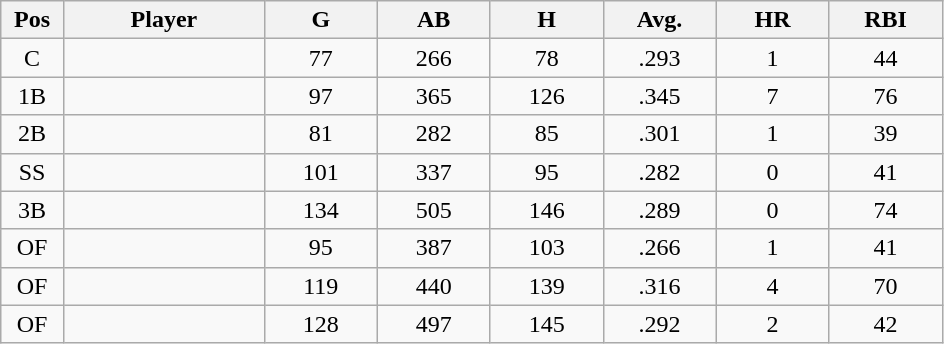<table class="wikitable sortable">
<tr>
<th bgcolor="#DDDDFF" width="5%">Pos</th>
<th bgcolor="#DDDDFF" width="16%">Player</th>
<th bgcolor="#DDDDFF" width="9%">G</th>
<th bgcolor="#DDDDFF" width="9%">AB</th>
<th bgcolor="#DDDDFF" width="9%">H</th>
<th bgcolor="#DDDDFF" width="9%">Avg.</th>
<th bgcolor="#DDDDFF" width="9%">HR</th>
<th bgcolor="#DDDDFF" width="9%">RBI</th>
</tr>
<tr align="center">
<td>C</td>
<td></td>
<td>77</td>
<td>266</td>
<td>78</td>
<td>.293</td>
<td>1</td>
<td>44</td>
</tr>
<tr align="center">
<td>1B</td>
<td></td>
<td>97</td>
<td>365</td>
<td>126</td>
<td>.345</td>
<td>7</td>
<td>76</td>
</tr>
<tr align="center">
<td>2B</td>
<td></td>
<td>81</td>
<td>282</td>
<td>85</td>
<td>.301</td>
<td>1</td>
<td>39</td>
</tr>
<tr align="center">
<td>SS</td>
<td></td>
<td>101</td>
<td>337</td>
<td>95</td>
<td>.282</td>
<td>0</td>
<td>41</td>
</tr>
<tr align="center">
<td>3B</td>
<td></td>
<td>134</td>
<td>505</td>
<td>146</td>
<td>.289</td>
<td>0</td>
<td>74</td>
</tr>
<tr align="center">
<td>OF</td>
<td></td>
<td>95</td>
<td>387</td>
<td>103</td>
<td>.266</td>
<td>1</td>
<td>41</td>
</tr>
<tr align="center">
<td>OF</td>
<td></td>
<td>119</td>
<td>440</td>
<td>139</td>
<td>.316</td>
<td>4</td>
<td>70</td>
</tr>
<tr align="center">
<td>OF</td>
<td></td>
<td>128</td>
<td>497</td>
<td>145</td>
<td>.292</td>
<td>2</td>
<td>42</td>
</tr>
</table>
